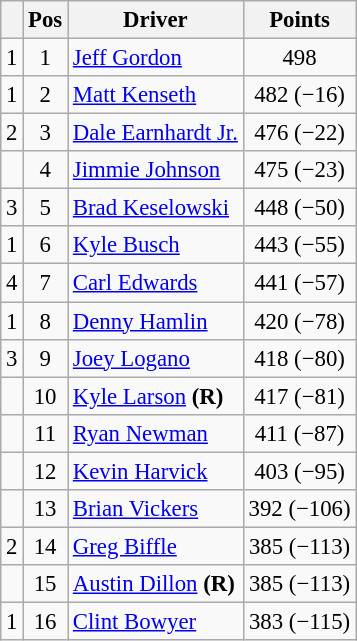<table class="wikitable" style="font-size: 95%;">
<tr>
<th></th>
<th>Pos</th>
<th>Driver</th>
<th>Points</th>
</tr>
<tr>
<td align="left"> 1</td>
<td style="text-align:center;">1</td>
<td><a href='#'>Jeff Gordon</a></td>
<td style="text-align:center;">498</td>
</tr>
<tr>
<td align="left"> 1</td>
<td style="text-align:center;">2</td>
<td><a href='#'>Matt Kenseth</a></td>
<td style="text-align:center;">482 (−16)</td>
</tr>
<tr>
<td align="left"> 2</td>
<td style="text-align:center;">3</td>
<td><a href='#'>Dale Earnhardt Jr.</a></td>
<td style="text-align:center;">476 (−22)</td>
</tr>
<tr>
<td align="left"></td>
<td style="text-align:center;">4</td>
<td><a href='#'>Jimmie Johnson</a></td>
<td style="text-align:center;">475 (−23)</td>
</tr>
<tr>
<td align="left"> 3</td>
<td style="text-align:center;">5</td>
<td><a href='#'>Brad Keselowski</a></td>
<td style="text-align:center;">448 (−50)</td>
</tr>
<tr>
<td align="left"> 1</td>
<td style="text-align:center;">6</td>
<td><a href='#'>Kyle Busch</a></td>
<td style="text-align:center;">443 (−55)</td>
</tr>
<tr>
<td align="left"> 4</td>
<td style="text-align:center;">7</td>
<td><a href='#'>Carl Edwards</a></td>
<td style="text-align:center;">441 (−57)</td>
</tr>
<tr>
<td align="left"> 1</td>
<td style="text-align:center;">8</td>
<td><a href='#'>Denny Hamlin</a></td>
<td style="text-align:center;">420 (−78)</td>
</tr>
<tr>
<td align="left"> 3</td>
<td style="text-align:center;">9</td>
<td><a href='#'>Joey Logano</a></td>
<td style="text-align:center;">418 (−80)</td>
</tr>
<tr>
<td align="left"></td>
<td style="text-align:center;">10</td>
<td><a href='#'>Kyle Larson</a> <strong>(R)</strong></td>
<td style="text-align:center;">417 (−81)</td>
</tr>
<tr>
<td align="left"></td>
<td style="text-align:center;">11</td>
<td><a href='#'>Ryan Newman</a></td>
<td style="text-align:center;">411 (−87)</td>
</tr>
<tr>
<td align="left"></td>
<td style="text-align:center;">12</td>
<td><a href='#'>Kevin Harvick</a></td>
<td style="text-align:center;">403 (−95)</td>
</tr>
<tr>
<td align="left"></td>
<td style="text-align:center;">13</td>
<td><a href='#'>Brian Vickers</a></td>
<td style="text-align:center;">392 (−106)</td>
</tr>
<tr>
<td align="left"> 2</td>
<td style="text-align:center;">14</td>
<td><a href='#'>Greg Biffle</a></td>
<td style="text-align:center;">385 (−113)</td>
</tr>
<tr>
<td align="left"></td>
<td style="text-align:center;">15</td>
<td><a href='#'>Austin Dillon</a> <strong>(R)</strong></td>
<td style="text-align:center;">385 (−113)</td>
</tr>
<tr>
<td align="left"> 1</td>
<td style="text-align:center;">16</td>
<td><a href='#'>Clint Bowyer</a></td>
<td style="text-align:center;">383 (−115)</td>
</tr>
</table>
